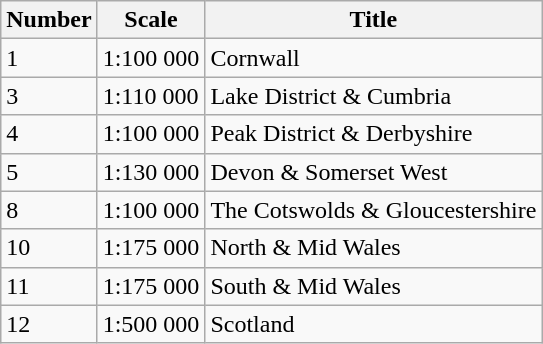<table class="wikitable">
<tr>
<th>Number</th>
<th>Scale</th>
<th>Title</th>
</tr>
<tr>
<td>1</td>
<td>1:100 000</td>
<td>Cornwall</td>
</tr>
<tr>
<td>3</td>
<td>1:110 000</td>
<td>Lake District & Cumbria</td>
</tr>
<tr>
<td>4</td>
<td>1:100 000</td>
<td>Peak District & Derbyshire</td>
</tr>
<tr>
<td>5</td>
<td>1:130 000</td>
<td>Devon & Somerset West</td>
</tr>
<tr>
<td>8</td>
<td>1:100 000</td>
<td>The Cotswolds & Gloucestershire</td>
</tr>
<tr>
<td>10</td>
<td>1:175 000</td>
<td>North & Mid Wales</td>
</tr>
<tr>
<td>11</td>
<td>1:175 000</td>
<td>South & Mid Wales</td>
</tr>
<tr>
<td>12</td>
<td>1:500 000</td>
<td>Scotland</td>
</tr>
</table>
